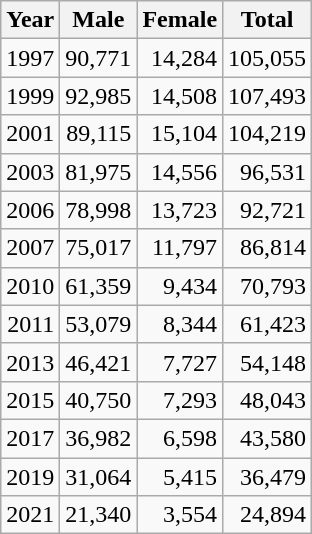<table class="wikitable sortable mw-datatable static-row-numbers sort-under sticky-table-head sticky-table-col1" style=text-align:right;>
<tr>
<th>Year</th>
<th>Male</th>
<th>Female</th>
<th>Total</th>
</tr>
<tr>
<td>1997</td>
<td>90,771</td>
<td>14,284</td>
<td>105,055</td>
</tr>
<tr>
<td>1999</td>
<td>92,985</td>
<td>14,508</td>
<td>107,493</td>
</tr>
<tr>
<td>2001</td>
<td>89,115</td>
<td>15,104</td>
<td>104,219</td>
</tr>
<tr>
<td>2003</td>
<td>81,975</td>
<td>14,556</td>
<td>96,531</td>
</tr>
<tr>
<td>2006</td>
<td>78,998</td>
<td>13,723</td>
<td>92,721</td>
</tr>
<tr>
<td>2007</td>
<td>75,017</td>
<td>11,797</td>
<td>86,814</td>
</tr>
<tr>
<td>2010</td>
<td>61,359</td>
<td>9,434</td>
<td>70,793</td>
</tr>
<tr>
<td>2011</td>
<td>53,079</td>
<td>8,344</td>
<td>61,423</td>
</tr>
<tr>
<td>2013</td>
<td>46,421</td>
<td>7,727</td>
<td>54,148</td>
</tr>
<tr>
<td>2015</td>
<td>40,750</td>
<td>7,293</td>
<td>48,043</td>
</tr>
<tr>
<td>2017</td>
<td>36,982</td>
<td>6,598</td>
<td>43,580</td>
</tr>
<tr>
<td>2019</td>
<td>31,064</td>
<td>5,415</td>
<td>36,479</td>
</tr>
<tr>
<td>2021</td>
<td>21,340</td>
<td>3,554</td>
<td>24,894</td>
</tr>
</table>
